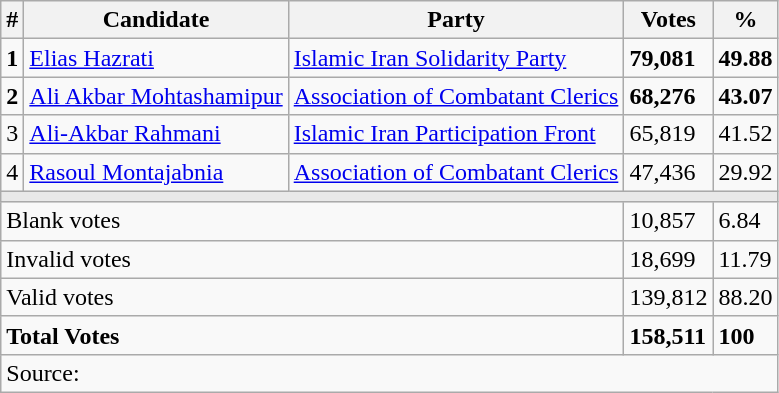<table class=wikitable>
<tr>
<th>#</th>
<th>Candidate</th>
<th>Party</th>
<th>Votes</th>
<th>%</th>
</tr>
<tr>
<td><strong>1</strong></td>
<td><a href='#'>Elias Hazrati</a></td>
<td><a href='#'>Islamic Iran Solidarity Party</a></td>
<td><strong>79,081</strong></td>
<td><strong>49.88</strong></td>
</tr>
<tr>
<td><strong>2</strong></td>
<td><a href='#'>Ali Akbar Mohtashamipur</a></td>
<td><a href='#'>Association of Combatant Clerics</a></td>
<td><strong>68,276</strong></td>
<td><strong>43.07</strong></td>
</tr>
<tr>
<td>3</td>
<td><a href='#'>Ali-Akbar Rahmani</a></td>
<td><a href='#'>Islamic Iran Participation Front</a></td>
<td>65,819</td>
<td>41.52</td>
</tr>
<tr>
<td>4</td>
<td><a href='#'>Rasoul Montajabnia</a></td>
<td><a href='#'>Association of Combatant Clerics</a></td>
<td>47,436</td>
<td>29.92</td>
</tr>
<tr>
<td colspan="5" style="background:#E9E9E9;"></td>
</tr>
<tr>
<td colspan="3">Blank votes</td>
<td>10,857</td>
<td>6.84</td>
</tr>
<tr>
<td colspan="3">Invalid votes</td>
<td>18,699</td>
<td>11.79</td>
</tr>
<tr>
<td colspan="3">Valid votes</td>
<td>139,812</td>
<td>88.20</td>
</tr>
<tr>
<td colspan="3"><strong>Total Votes</strong></td>
<td><strong>158,511</strong></td>
<td><strong>100</strong></td>
</tr>
<tr>
<td colspan="5">Source: </td>
</tr>
</table>
